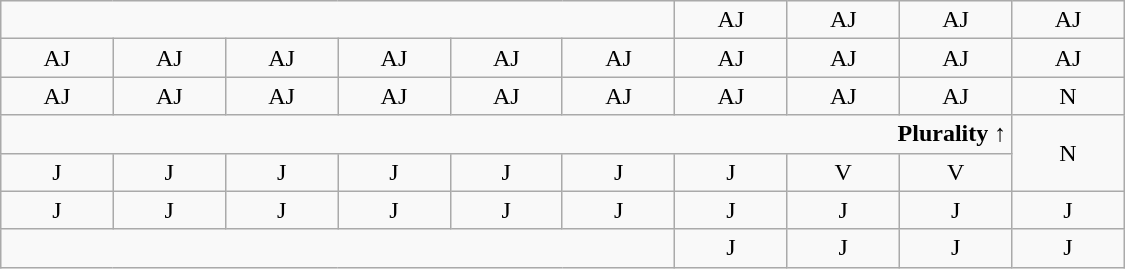<table class="wikitable" style="text-align:center" width=750px>
<tr>
<td colspan=6> </td>
<td>AJ</td>
<td>AJ</td>
<td>AJ</td>
<td>AJ</td>
</tr>
<tr>
<td width=50px >AJ</td>
<td width=50px >AJ</td>
<td width=50px >AJ</td>
<td width=50px >AJ</td>
<td width=50px >AJ</td>
<td width=50px >AJ</td>
<td width=50px >AJ</td>
<td width=50px >AJ</td>
<td width=50px >AJ</td>
<td width=50px >AJ</td>
</tr>
<tr>
<td>AJ</td>
<td>AJ<br></td>
<td>AJ<br></td>
<td>AJ<br></td>
<td>AJ<br></td>
<td>AJ<br></td>
<td>AJ<br></td>
<td>AJ<br></td>
<td>AJ<br></td>
<td>N</td>
</tr>
<tr>
<td colspan=9 align=right><strong>Plurality ↑</strong></td>
<td rowspan=2 >N</td>
</tr>
<tr>
<td>J</td>
<td>J<br></td>
<td>J<br></td>
<td>J<br></td>
<td>J<br></td>
<td>J<br></td>
<td>J<br></td>
<td>V<br></td>
<td>V<br></td>
</tr>
<tr>
<td>J</td>
<td>J</td>
<td>J</td>
<td>J</td>
<td>J</td>
<td>J</td>
<td>J</td>
<td>J</td>
<td>J</td>
<td>J</td>
</tr>
<tr>
<td colspan=6> </td>
<td>J</td>
<td>J</td>
<td>J</td>
<td>J</td>
</tr>
</table>
